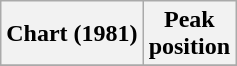<table class="wikitable plainrowheaders" style="text-align:center">
<tr>
<th scope=col>Chart (1981)</th>
<th scope=col>Peak<br>position</th>
</tr>
<tr>
</tr>
</table>
